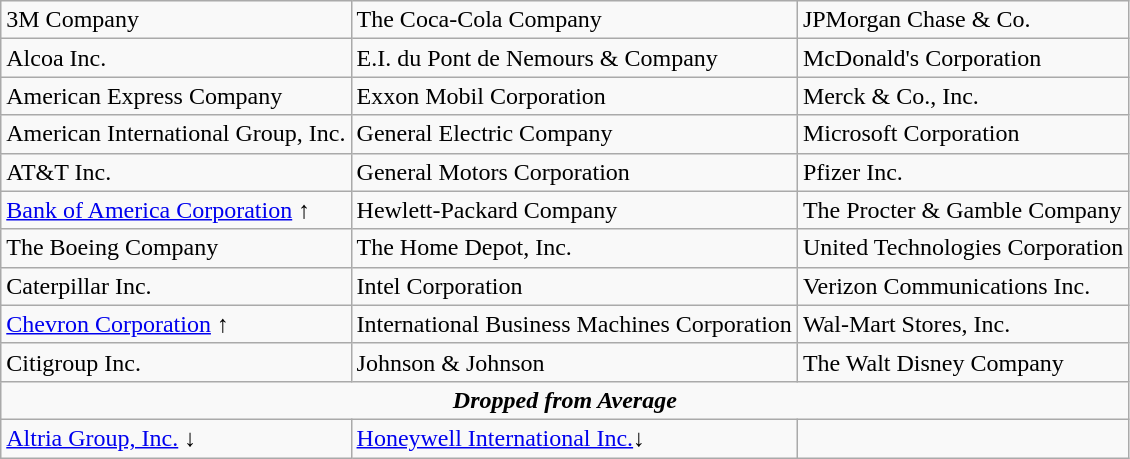<table class="wikitable" border="1">
<tr>
<td>3M Company</td>
<td>The Coca-Cola Company</td>
<td>JPMorgan Chase & Co.</td>
</tr>
<tr>
<td>Alcoa Inc.</td>
<td>E.I. du Pont de Nemours & Company</td>
<td>McDonald's Corporation</td>
</tr>
<tr>
<td>American Express Company</td>
<td>Exxon Mobil Corporation</td>
<td>Merck & Co., Inc.</td>
</tr>
<tr>
<td>American International Group, Inc.</td>
<td>General Electric Company</td>
<td>Microsoft Corporation</td>
</tr>
<tr>
<td>AT&T Inc.</td>
<td>General Motors Corporation</td>
<td>Pfizer Inc.</td>
</tr>
<tr>
<td><a href='#'>Bank of America Corporation</a> ↑</td>
<td>Hewlett-Packard Company</td>
<td>The Procter & Gamble Company</td>
</tr>
<tr>
<td>The Boeing Company</td>
<td>The Home Depot, Inc.</td>
<td>United Technologies Corporation</td>
</tr>
<tr>
<td>Caterpillar Inc.</td>
<td>Intel Corporation</td>
<td>Verizon Communications Inc.</td>
</tr>
<tr>
<td><a href='#'>Chevron Corporation</a> ↑</td>
<td>International Business Machines Corporation</td>
<td>Wal-Mart Stores, Inc.</td>
</tr>
<tr>
<td>Citigroup Inc.</td>
<td>Johnson & Johnson</td>
<td>The Walt Disney Company</td>
</tr>
<tr>
<td colspan="3" align="center"><strong><em>Dropped from Average</em></strong></td>
</tr>
<tr>
<td><a href='#'>Altria Group, Inc.</a> ↓</td>
<td><a href='#'>Honeywell International Inc.</a>↓</td>
<td></td>
</tr>
</table>
